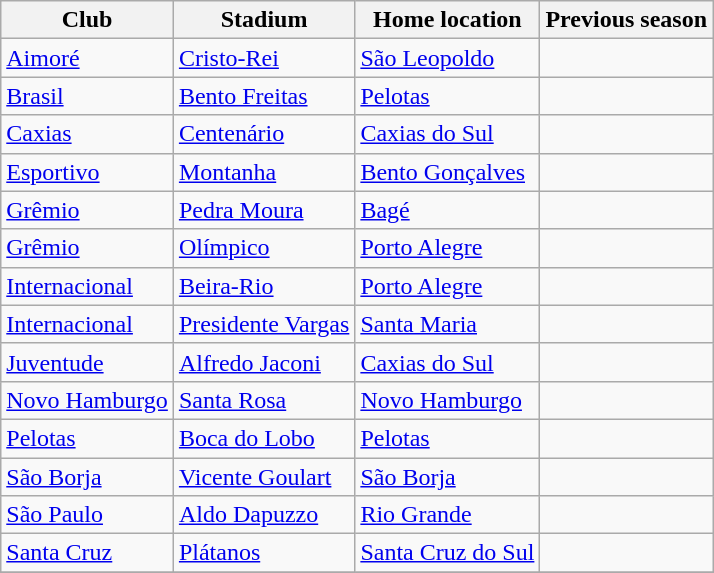<table class="wikitable sortable">
<tr>
<th>Club</th>
<th>Stadium</th>
<th>Home location</th>
<th>Previous season</th>
</tr>
<tr>
<td><a href='#'>Aimoré</a></td>
<td><a href='#'>Cristo-Rei</a></td>
<td><a href='#'>São Leopoldo</a></td>
<td></td>
</tr>
<tr>
<td><a href='#'>Brasil</a></td>
<td><a href='#'>Bento Freitas</a></td>
<td><a href='#'>Pelotas</a></td>
<td></td>
</tr>
<tr>
<td><a href='#'>Caxias</a></td>
<td><a href='#'>Centenário</a></td>
<td><a href='#'>Caxias do Sul</a></td>
<td></td>
</tr>
<tr>
<td><a href='#'>Esportivo</a></td>
<td><a href='#'>Montanha</a></td>
<td><a href='#'>Bento Gonçalves</a></td>
<td></td>
</tr>
<tr>
<td><a href='#'>Grêmio</a></td>
<td><a href='#'>Pedra Moura</a></td>
<td><a href='#'>Bagé</a></td>
<td></td>
</tr>
<tr>
<td><a href='#'>Grêmio</a></td>
<td><a href='#'>Olímpico</a></td>
<td><a href='#'>Porto Alegre</a></td>
<td></td>
</tr>
<tr>
<td><a href='#'>Internacional</a></td>
<td><a href='#'>Beira-Rio</a></td>
<td><a href='#'>Porto Alegre</a></td>
<td></td>
</tr>
<tr>
<td><a href='#'>Internacional</a></td>
<td><a href='#'>Presidente Vargas</a></td>
<td><a href='#'>Santa Maria</a></td>
<td></td>
</tr>
<tr>
<td><a href='#'>Juventude</a></td>
<td><a href='#'>Alfredo Jaconi</a></td>
<td><a href='#'>Caxias do Sul</a></td>
<td></td>
</tr>
<tr>
<td><a href='#'>Novo Hamburgo</a></td>
<td><a href='#'>Santa Rosa</a></td>
<td><a href='#'>Novo Hamburgo</a></td>
<td></td>
</tr>
<tr>
<td><a href='#'>Pelotas</a></td>
<td><a href='#'>Boca do Lobo</a></td>
<td><a href='#'>Pelotas</a></td>
<td></td>
</tr>
<tr>
<td><a href='#'>São Borja</a></td>
<td><a href='#'>Vicente Goulart</a></td>
<td><a href='#'>São Borja</a></td>
<td></td>
</tr>
<tr>
<td><a href='#'>São Paulo</a></td>
<td><a href='#'>Aldo Dapuzzo</a></td>
<td><a href='#'>Rio Grande</a></td>
<td></td>
</tr>
<tr>
<td><a href='#'>Santa Cruz</a></td>
<td><a href='#'>Plátanos</a></td>
<td><a href='#'>Santa Cruz do Sul</a></td>
<td></td>
</tr>
<tr>
</tr>
</table>
